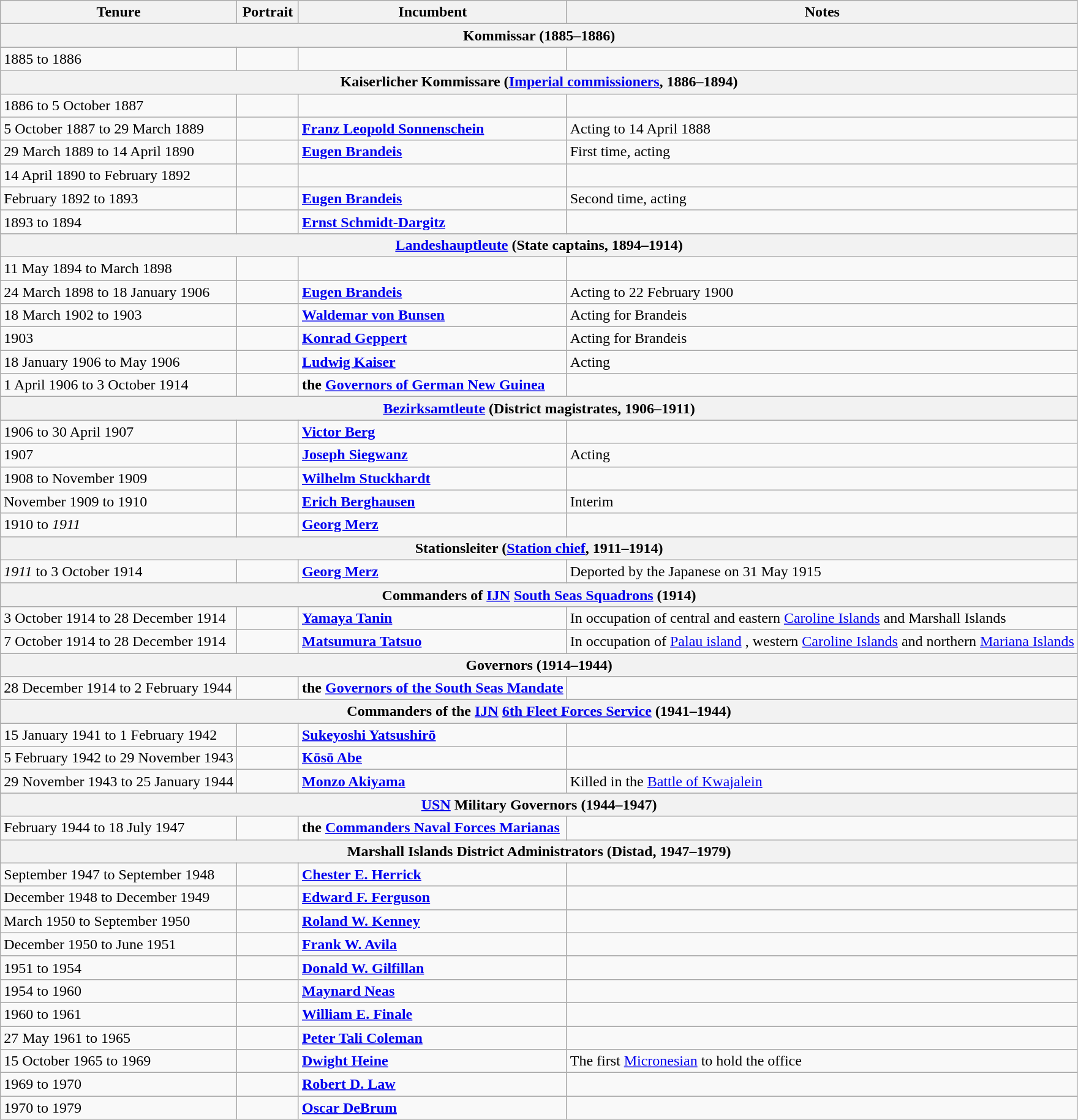<table class="wikitable">
<tr>
<th>Tenure</th>
<th width=60px>Portrait</th>
<th>Incumbent</th>
<th>Notes</th>
</tr>
<tr align=center>
<th colspan="4">Kommissar (1885–1886)</th>
</tr>
<tr>
<td>1885 to 1886</td>
<td></td>
<td><strong></strong></td>
<td></td>
</tr>
<tr align=center>
<th colspan="4">Kaiserlicher Kommissare (<a href='#'>Imperial commissioners</a>, 1886–1894)</th>
</tr>
<tr>
<td>1886 to 5 October 1887</td>
<td></td>
<td><strong></strong></td>
<td></td>
</tr>
<tr>
<td>5 October 1887 to 29 March 1889</td>
<td></td>
<td><strong><a href='#'>Franz Leopold Sonnenschein</a></strong></td>
<td>Acting to 14 April 1888</td>
</tr>
<tr>
<td>29 March 1889 to 14 April 1890</td>
<td></td>
<td><strong><a href='#'>Eugen Brandeis</a></strong></td>
<td>First time, acting</td>
</tr>
<tr>
<td>14 April 1890 to February 1892</td>
<td></td>
<td><strong></strong></td>
<td></td>
</tr>
<tr>
<td>February 1892 to 1893</td>
<td></td>
<td><strong><a href='#'>Eugen Brandeis</a></strong></td>
<td>Second time, acting</td>
</tr>
<tr>
<td>1893 to 1894</td>
<td></td>
<td><strong><a href='#'>Ernst Schmidt-Dargitz</a></strong></td>
<td></td>
</tr>
<tr align=center>
<th colspan="4"><a href='#'>Landeshauptleute</a> (State captains, 1894–1914)</th>
</tr>
<tr>
<td>11 May 1894 to March 1898</td>
<td></td>
<td><strong></strong></td>
<td></td>
</tr>
<tr>
<td>24 March 1898 to 18 January 1906</td>
<td></td>
<td><strong><a href='#'>Eugen Brandeis</a></strong></td>
<td>Acting to 22 February 1900</td>
</tr>
<tr>
<td>18 March 1902 to 1903</td>
<td></td>
<td><strong><a href='#'>Waldemar von Bunsen</a></strong></td>
<td>Acting for Brandeis</td>
</tr>
<tr>
<td>1903</td>
<td></td>
<td><strong><a href='#'>Konrad Geppert</a></strong></td>
<td>Acting for Brandeis</td>
</tr>
<tr>
<td>18 January 1906 to May 1906</td>
<td></td>
<td><strong><a href='#'>Ludwig Kaiser</a></strong></td>
<td>Acting</td>
</tr>
<tr>
<td>1 April 1906 to 3 October 1914</td>
<td></td>
<td><strong>the <a href='#'>Governors of German New Guinea</a></strong></td>
<td></td>
</tr>
<tr align=center>
<th colspan="4"><a href='#'>Bezirksamtleute</a> (District magistrates, 1906–1911)</th>
</tr>
<tr>
<td>1906 to 30 April 1907</td>
<td></td>
<td><strong><a href='#'>Victor Berg</a></strong></td>
<td></td>
</tr>
<tr>
<td>1907</td>
<td></td>
<td><strong><a href='#'>Joseph Siegwanz</a></strong></td>
<td>Acting</td>
</tr>
<tr>
<td>1908 to November 1909</td>
<td></td>
<td><strong><a href='#'>Wilhelm Stuckhardt</a></strong></td>
<td></td>
</tr>
<tr>
<td>November 1909 to 1910</td>
<td></td>
<td><strong><a href='#'>Erich Berghausen</a></strong></td>
<td>Interim</td>
</tr>
<tr>
<td>1910 to <em>1911</em></td>
<td></td>
<td><strong><a href='#'>Georg Merz</a></strong></td>
<td></td>
</tr>
<tr align=center>
<th colspan="4">Stationsleiter (<a href='#'>Station chief</a>, 1911–1914)</th>
</tr>
<tr>
<td><em>1911</em> to 3 October 1914</td>
<td></td>
<td><strong><a href='#'>Georg Merz</a></strong></td>
<td>Deported by the Japanese on 31 May 1915</td>
</tr>
<tr align=center>
<th colspan="4">Commanders of <a href='#'>IJN</a> <a href='#'>South Seas Squadrons</a> (1914)</th>
</tr>
<tr>
<td>3 October 1914 to 28 December 1914</td>
<td></td>
<td><strong><a href='#'>Yamaya Tanin</a></strong></td>
<td>In occupation of central and eastern <a href='#'>Caroline Islands</a>  and Marshall Islands</td>
</tr>
<tr>
<td>7 October 1914 to 28 December 1914</td>
<td></td>
<td><strong><a href='#'>Matsumura Tatsuo</a></strong></td>
<td>In occupation of <a href='#'>Palau island</a> , western <a href='#'>Caroline Islands</a> and northern <a href='#'>Mariana Islands</a> </td>
</tr>
<tr align=center>
<th colspan="4">Governors (1914–1944)</th>
</tr>
<tr>
<td>28 December 1914 to 2 February 1944</td>
<td></td>
<td><strong>the <a href='#'>Governors of the South Seas Mandate</a></strong></td>
<td></td>
</tr>
<tr align=center>
<th colspan="4">Commanders of the <a href='#'>IJN</a> <a href='#'>6th Fleet Forces Service</a> (1941–1944)<br></th>
</tr>
<tr>
<td>15 January 1941 to 1 February 1942</td>
<td></td>
<td><strong><a href='#'>Sukeyoshi Yatsushirō</a></strong></td>
<td></td>
</tr>
<tr>
<td>5 February 1942 to 29 November 1943</td>
<td></td>
<td><strong><a href='#'>Kōsō Abe</a></strong></td>
<td></td>
</tr>
<tr>
<td>29 November 1943 to 25 January 1944</td>
<td></td>
<td><strong><a href='#'>Monzo Akiyama</a></strong></td>
<td>Killed in the <a href='#'>Battle of Kwajalein</a></td>
</tr>
<tr align=center>
<th colspan="4"><a href='#'>USN</a> Military Governors (1944–1947)</th>
</tr>
<tr>
<td>February 1944 to 18 July 1947</td>
<td></td>
<td><strong>the <a href='#'>Commanders Naval Forces Marianas</a></strong></td>
<td></td>
</tr>
<tr align=center>
<th colspan="4">Marshall Islands District Administrators (Distad, 1947–1979)</th>
</tr>
<tr>
<td>September 1947 to September 1948</td>
<td></td>
<td><strong><a href='#'>Chester E. Herrick</a></strong></td>
<td></td>
</tr>
<tr>
<td>December 1948 to December 1949</td>
<td></td>
<td><strong><a href='#'>Edward F. Ferguson</a></strong></td>
<td></td>
</tr>
<tr>
<td>March 1950 to September 1950</td>
<td></td>
<td><strong><a href='#'>Roland W. Kenney</a></strong></td>
<td></td>
</tr>
<tr>
<td>December 1950 to June 1951</td>
<td></td>
<td><strong><a href='#'>Frank W. Avila</a></strong></td>
<td></td>
</tr>
<tr>
<td>1951 to 1954</td>
<td></td>
<td><strong><a href='#'>Donald W. Gilfillan</a></strong></td>
<td></td>
</tr>
<tr>
<td>1954 to 1960</td>
<td></td>
<td><strong><a href='#'>Maynard Neas</a></strong></td>
<td></td>
</tr>
<tr>
<td>1960 to 1961</td>
<td></td>
<td><strong><a href='#'>William E. Finale</a></strong></td>
<td></td>
</tr>
<tr>
<td>27 May 1961 to 1965</td>
<td></td>
<td><strong><a href='#'>Peter Tali Coleman</a></strong></td>
<td></td>
</tr>
<tr>
<td>15 October 1965 to 1969</td>
<td></td>
<td><strong><a href='#'>Dwight Heine</a></strong></td>
<td>The first <a href='#'>Micronesian</a> to hold the office</td>
</tr>
<tr>
<td>1969 to 1970</td>
<td></td>
<td><strong><a href='#'>Robert D. Law</a></strong></td>
<td></td>
</tr>
<tr>
<td>1970 to 1979</td>
<td></td>
<td><strong><a href='#'>Oscar DeBrum</a></strong></td>
<td></td>
</tr>
</table>
